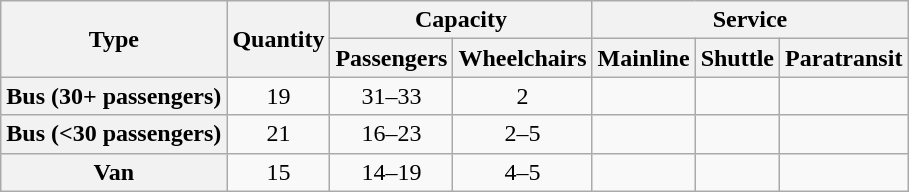<table class="wikitable sortable" style="font-size:100%;text-align:center">
<tr>
<th rowspan=2>Type</th>
<th rowspan=2>Quantity</th>
<th colspan=2>Capacity</th>
<th colspan=3>Service</th>
</tr>
<tr>
<th>Passengers</th>
<th>Wheelchairs</th>
<th>Mainline</th>
<th>Shuttle</th>
<th>Paratransit</th>
</tr>
<tr>
<th>Bus (30+ passengers)</th>
<td>19</td>
<td>31–33</td>
<td>2</td>
<td></td>
<td></td>
<td></td>
</tr>
<tr>
<th>Bus (<30 passengers)</th>
<td>21</td>
<td>16–23</td>
<td>2–5</td>
<td></td>
<td></td>
<td></td>
</tr>
<tr>
<th>Van</th>
<td>15</td>
<td>14–19</td>
<td>4–5</td>
<td></td>
<td></td>
<td></td>
</tr>
</table>
